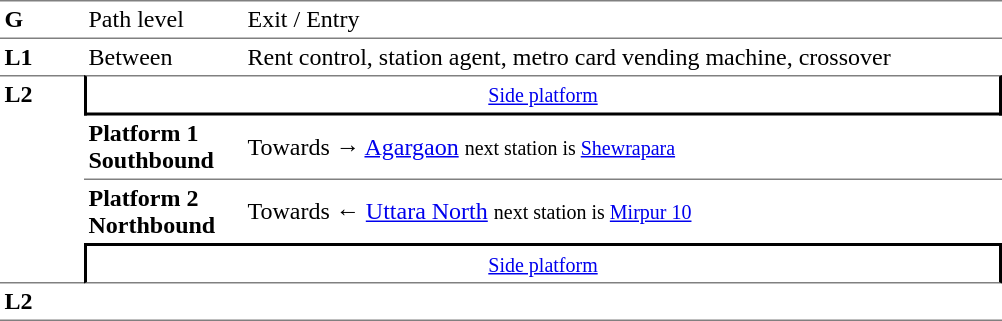<table table border=0 cellspacing=0 cellpadding=3>
<tr>
<td style="border-bottom:solid 1px gray;border-top:solid 1px gray;" width=50 valign=top><strong>G</strong></td>
<td style="border-top:solid 1px gray;border-bottom:solid 1px gray;" width=100 valign=top>Path level</td>
<td style="border-top:solid 1px gray;border-bottom:solid 1px gray;" width=500 valign=top>Exit / Entry</td>
</tr>
<tr>
<td valign=top><strong>L1</strong></td>
<td valign=top>Between</td>
<td valign=top>Rent control, station agent, metro card vending machine, crossover<br></td>
</tr>
<tr>
<td style="border-top:solid 1px gray;border-bottom:solid 1px gray;" width=50 rowspan=4 valign=top><strong>L2</strong></td>
<td style="border-top:solid 1px gray;border-right:solid 2px black;border-left:solid 2px black;border-bottom:solid 2px black;text-align:center;" colspan=2><small><a href='#'>Side platform</a></small></td>
</tr>
<tr>
<td style="border-bottom:solid 1px gray;" width=100><span><strong>Platform 1</strong></span><br><span><strong>Southbound</strong></span></td>
<td style="border-bottom:solid 1px gray;" width=500>Towards → <a href='#'>Agargaon</a> <small>next station is <a href='#'>Shewrapara</a></small></td>
</tr>
<tr>
<td><span><strong>Platform 2</strong></span><br><span><strong>Northbound</strong></span></td>
<td>Towards ← <a href='#'>Uttara North</a> <small>next station is <a href='#'>Mirpur 10</a></small></td>
</tr>
<tr>
<td style="border-top:solid 2px black;border-right:solid 2px black;border-left:solid 2px black;border-bottom:solid 1px gray;text-align:center;" colspan=2><small><a href='#'>Side platform</a></small></td>
</tr>
<tr>
<td style="border-bottom:solid 1px gray;" width=50 rowspan=2 valign=top><strong>L2</strong></td>
<td style="border-bottom:solid 1px gray;" width=100></td>
<td style="border-bottom:solid 1px gray;" width=500></td>
</tr>
<tr>
</tr>
</table>
